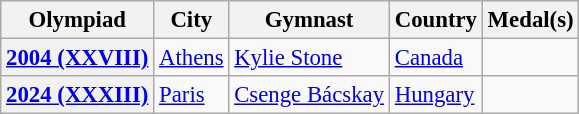<table class=wikitable style="font-size: 95%">
<tr>
<th>Olympiad</th>
<th>City</th>
<th>Gymnast</th>
<th>Country</th>
<th>Medal(s)</th>
</tr>
<tr>
<th><a href='#'>2004 (XXVIII)</a></th>
<td> <a href='#'>Athens</a></td>
<td><a href='#'>Kylie Stone</a></td>
<td> <a href='#'>Canada</a></td>
<td></td>
</tr>
<tr>
<th><a href='#'>2024 (XXXIII)</a></th>
<td> <a href='#'>Paris</a></td>
<td><a href='#'>Csenge Bácskay</a></td>
<td> <a href='#'>Hungary</a></td>
<td></td>
</tr>
</table>
